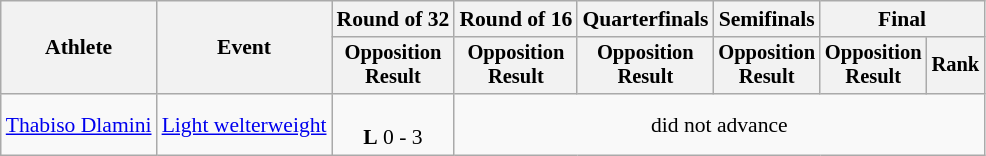<table class="wikitable" style="font-size:90%;">
<tr>
<th rowspan=2>Athlete</th>
<th rowspan=2>Event</th>
<th>Round of 32</th>
<th>Round of 16</th>
<th>Quarterfinals</th>
<th>Semifinals</th>
<th colspan=2>Final</th>
</tr>
<tr style="font-size:95%">
<th>Opposition<br>Result</th>
<th>Opposition<br>Result</th>
<th>Opposition<br>Result</th>
<th>Opposition<br>Result</th>
<th>Opposition<br>Result</th>
<th>Rank</th>
</tr>
<tr align=center>
<td align=left><a href='#'>Thabiso Dlamini</a></td>
<td align=left><a href='#'>Light welterweight</a></td>
<td><br><strong>L</strong> 0 - 3</td>
<td colspan=5>did not advance</td>
</tr>
</table>
